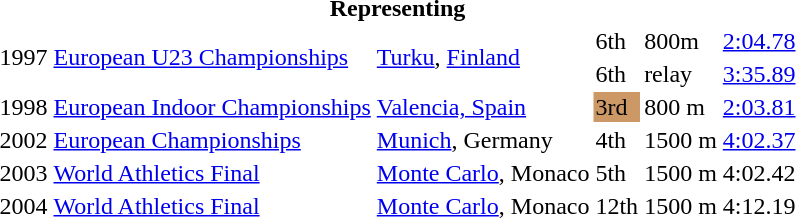<table>
<tr>
<th colspan="6">Representing </th>
</tr>
<tr>
<td rowspan=2>1997</td>
<td rowspan=2><a href='#'>European U23 Championships</a></td>
<td rowspan=2><a href='#'>Turku</a>, <a href='#'>Finland</a></td>
<td>6th</td>
<td>800m</td>
<td><a href='#'>2:04.78</a></td>
</tr>
<tr>
<td>6th</td>
<td> relay</td>
<td><a href='#'>3:35.89</a></td>
</tr>
<tr>
<td>1998</td>
<td><a href='#'>European Indoor Championships</a></td>
<td><a href='#'>Valencia, Spain</a></td>
<td bgcolor="cc9966">3rd</td>
<td>800 m</td>
<td><a href='#'>2:03.81</a></td>
</tr>
<tr>
<td>2002</td>
<td><a href='#'>European Championships</a></td>
<td><a href='#'>Munich</a>, Germany</td>
<td>4th</td>
<td>1500 m</td>
<td><a href='#'>4:02.37</a></td>
</tr>
<tr>
<td>2003</td>
<td><a href='#'>World Athletics Final</a></td>
<td><a href='#'>Monte Carlo</a>, Monaco</td>
<td>5th</td>
<td>1500 m</td>
<td>4:02.42</td>
</tr>
<tr>
<td>2004</td>
<td><a href='#'>World Athletics Final</a></td>
<td><a href='#'>Monte Carlo</a>, Monaco</td>
<td>12th</td>
<td>1500 m</td>
<td>4:12.19</td>
</tr>
</table>
